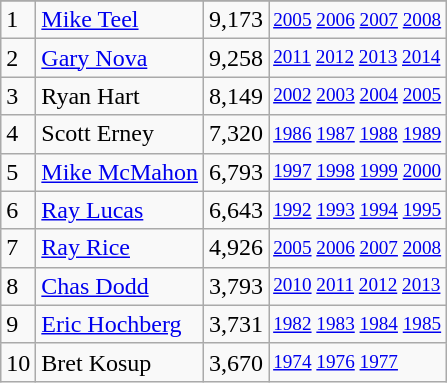<table class="wikitable">
<tr>
</tr>
<tr>
<td>1</td>
<td><a href='#'>Mike Teel</a></td>
<td><abbr>9,173</abbr></td>
<td style="font-size:80%;"><a href='#'>2005</a> <a href='#'>2006</a> <a href='#'>2007</a> <a href='#'>2008</a></td>
</tr>
<tr>
<td>2</td>
<td><a href='#'>Gary Nova</a></td>
<td><abbr>9,258</abbr></td>
<td style="font-size:80%;"><a href='#'>2011</a> <a href='#'>2012</a> <a href='#'>2013</a> <a href='#'>2014</a></td>
</tr>
<tr>
<td>3</td>
<td>Ryan Hart</td>
<td><abbr>8,149</abbr></td>
<td style="font-size:80%;"><a href='#'>2002</a> <a href='#'>2003</a> <a href='#'>2004</a> <a href='#'>2005</a></td>
</tr>
<tr>
<td>4</td>
<td>Scott Erney</td>
<td><abbr>7,320</abbr></td>
<td style="font-size:80%;"><a href='#'>1986</a> <a href='#'>1987</a> <a href='#'>1988</a> <a href='#'>1989</a></td>
</tr>
<tr>
<td>5</td>
<td><a href='#'>Mike McMahon</a></td>
<td><abbr>6,793</abbr></td>
<td style="font-size:80%;"><a href='#'>1997</a> <a href='#'>1998</a> <a href='#'>1999</a> <a href='#'>2000</a></td>
</tr>
<tr>
<td>6</td>
<td><a href='#'>Ray Lucas</a></td>
<td><abbr>6,643</abbr></td>
<td style="font-size:80%;"><a href='#'>1992</a> <a href='#'>1993</a> <a href='#'>1994</a> <a href='#'>1995</a></td>
</tr>
<tr>
<td>7</td>
<td><a href='#'>Ray Rice</a></td>
<td><abbr>4,926</abbr></td>
<td style="font-size:80%;"><a href='#'>2005</a> <a href='#'>2006</a> <a href='#'>2007</a> <a href='#'>2008</a></td>
</tr>
<tr>
<td>8</td>
<td><a href='#'>Chas Dodd</a></td>
<td><abbr>3,793</abbr></td>
<td style="font-size:80%;"><a href='#'>2010</a> <a href='#'>2011</a> <a href='#'>2012</a> <a href='#'>2013</a></td>
</tr>
<tr>
<td>9</td>
<td><a href='#'>Eric Hochberg</a></td>
<td><abbr>3,731</abbr></td>
<td style="font-size:80%;"><a href='#'>1982</a> <a href='#'>1983</a> <a href='#'>1984</a> <a href='#'>1985</a></td>
</tr>
<tr>
<td>10</td>
<td>Bret Kosup</td>
<td><abbr>3,670</abbr></td>
<td style="font-size:80%;"><a href='#'>1974</a> <a href='#'>1976</a> <a href='#'>1977</a></td>
</tr>
</table>
